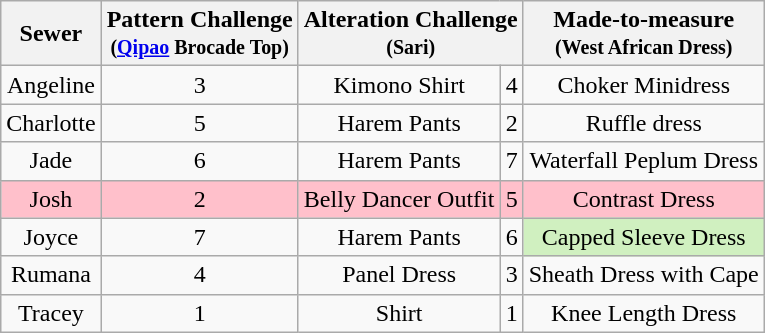<table class="wikitable" style="text-align:center;">
<tr>
<th>Sewer</th>
<th>Pattern Challenge<br><small>(<a href='#'>Qipao</a> Brocade Top)</small></th>
<th Colspan=2>Alteration Challenge<br><small>(Sari)</small></th>
<th>Made-to-measure<br><small>(West African Dress)</small></th>
</tr>
<tr>
<td>Angeline</td>
<td>3</td>
<td>Kimono Shirt</td>
<td>4</td>
<td>Choker Minidress</td>
</tr>
<tr>
<td>Charlotte</td>
<td>5</td>
<td>Harem Pants</td>
<td>2</td>
<td>Ruffle dress</td>
</tr>
<tr>
<td>Jade</td>
<td>6</td>
<td>Harem Pants</td>
<td>7</td>
<td>Waterfall Peplum Dress</td>
</tr>
<tr style="background:pink">
<td>Josh</td>
<td>2</td>
<td>Belly Dancer Outfit</td>
<td>5</td>
<td>Contrast Dress</td>
</tr>
<tr>
<td>Joyce</td>
<td>7</td>
<td>Harem Pants</td>
<td>6</td>
<td style="background:#d0f0c0">Capped Sleeve Dress</td>
</tr>
<tr>
<td>Rumana</td>
<td>4</td>
<td>Panel Dress</td>
<td>3</td>
<td>Sheath Dress with Cape</td>
</tr>
<tr>
<td>Tracey</td>
<td>1</td>
<td>Shirt</td>
<td>1</td>
<td>Knee Length Dress</td>
</tr>
</table>
